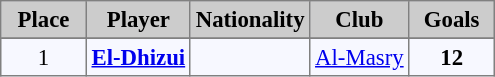<table bgcolor="#f7f8ff" cellpadding="3" cellspacing="0" border="1" style="font-size: 95%; border: gray solid 1px; border-collapse: collapse;">
<tr bgcolor="#CCCCCC">
<th width="50px">Place</th>
<th>Player</th>
<th>Nationality</th>
<th>Club</th>
<th width="50px">Goals</th>
</tr>
<tr bgcolor="#EFEFEF" align="center">
</tr>
<tr align="center">
<td>1</td>
<td align="left"><strong><a href='#'>El-Dhizui</a></strong></td>
<td align="left"></td>
<td align="left"><a href='#'>Al-Masry</a></td>
<td><strong>12</strong></td>
</tr>
</table>
